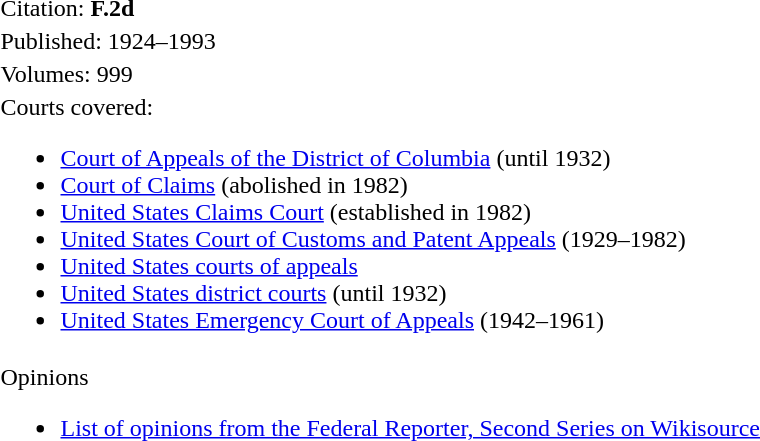<table border=0>
<tr>
<td>Citation: <strong>F.2d</strong></td>
</tr>
<tr>
<td>Published: 1924–1993</td>
</tr>
<tr>
<td>Volumes: 999</td>
</tr>
<tr>
<td>Courts covered:<br><ul><li><a href='#'>Court of Appeals of the District of Columbia</a> (until 1932)</li><li><a href='#'>Court of Claims</a> (abolished in 1982)</li><li><a href='#'>United States Claims Court</a> (established in 1982)</li><li><a href='#'>United States Court of Customs and Patent Appeals</a> (1929–1982)</li><li><a href='#'>United States courts of appeals</a></li><li><a href='#'>United States district courts</a> (until 1932)</li><li><a href='#'>United States Emergency Court of Appeals</a> (1942–1961)</li></ul></td>
</tr>
<tr>
<td>Opinions<br><ul><li><a href='#'>List of opinions from the Federal Reporter, Second Series on Wikisource</a></li></ul></td>
</tr>
</table>
